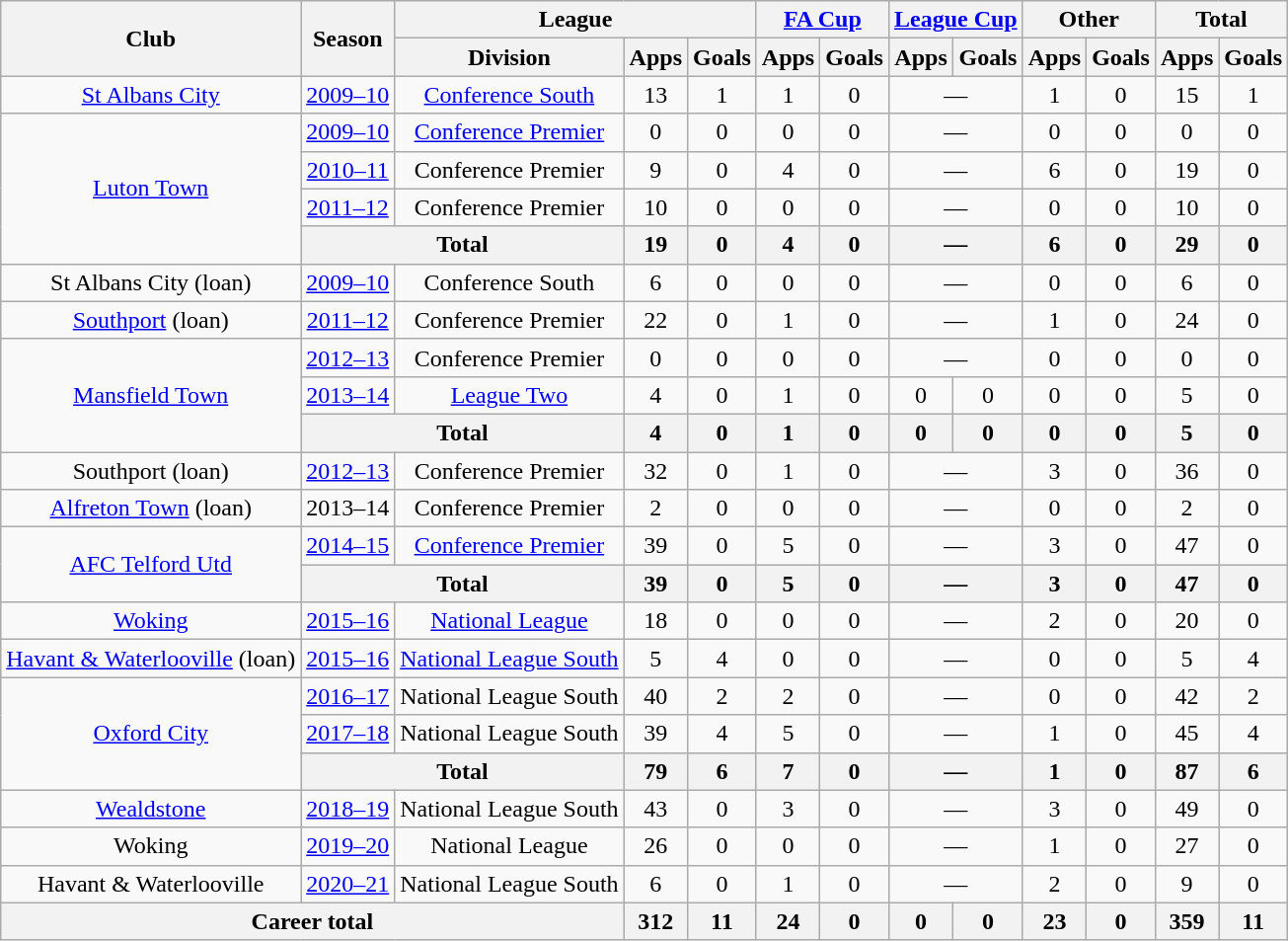<table class="wikitable" style="text-align: center;">
<tr>
<th rowspan=2>Club</th>
<th rowspan=2>Season</th>
<th colspan=3>League</th>
<th colspan=2><a href='#'>FA Cup</a></th>
<th colspan=2><a href='#'>League Cup</a></th>
<th colspan=2>Other</th>
<th colspan=2>Total</th>
</tr>
<tr>
<th>Division</th>
<th>Apps</th>
<th>Goals</th>
<th>Apps</th>
<th>Goals</th>
<th>Apps</th>
<th>Goals</th>
<th>Apps</th>
<th>Goals</th>
<th>Apps</th>
<th>Goals</th>
</tr>
<tr>
<td><a href='#'>St Albans City</a></td>
<td><a href='#'>2009–10</a></td>
<td><a href='#'>Conference South</a></td>
<td>13</td>
<td>1</td>
<td>1</td>
<td>0</td>
<td colspan=2>—</td>
<td>1</td>
<td>0</td>
<td>15</td>
<td>1</td>
</tr>
<tr>
<td rowspan=4><a href='#'>Luton Town</a></td>
<td><a href='#'>2009–10</a></td>
<td><a href='#'>Conference Premier</a></td>
<td>0</td>
<td>0</td>
<td>0</td>
<td>0</td>
<td colspan=2>—</td>
<td>0</td>
<td>0</td>
<td>0</td>
<td>0</td>
</tr>
<tr>
<td><a href='#'>2010–11</a></td>
<td>Conference Premier</td>
<td>9</td>
<td>0</td>
<td>4</td>
<td>0</td>
<td colspan=2>—</td>
<td>6</td>
<td>0</td>
<td>19</td>
<td>0</td>
</tr>
<tr>
<td><a href='#'>2011–12</a></td>
<td>Conference Premier</td>
<td>10</td>
<td>0</td>
<td>0</td>
<td>0</td>
<td colspan=2>—</td>
<td>0</td>
<td>0</td>
<td>10</td>
<td>0</td>
</tr>
<tr>
<th colspan=2>Total</th>
<th>19</th>
<th>0</th>
<th>4</th>
<th>0</th>
<th colspan=2>—</th>
<th>6</th>
<th>0</th>
<th>29</th>
<th>0</th>
</tr>
<tr>
<td>St Albans City (loan)</td>
<td><a href='#'>2009–10</a></td>
<td>Conference South</td>
<td>6</td>
<td>0</td>
<td>0</td>
<td>0</td>
<td colspan=2>—</td>
<td>0</td>
<td>0</td>
<td>6</td>
<td>0</td>
</tr>
<tr>
<td><a href='#'>Southport</a> (loan)</td>
<td><a href='#'>2011–12</a></td>
<td>Conference Premier</td>
<td>22</td>
<td>0</td>
<td>1</td>
<td>0</td>
<td colspan=2>—</td>
<td>1</td>
<td>0</td>
<td>24</td>
<td>0</td>
</tr>
<tr>
<td rowspan=3><a href='#'>Mansfield Town</a></td>
<td><a href='#'>2012–13</a></td>
<td>Conference Premier</td>
<td>0</td>
<td>0</td>
<td>0</td>
<td>0</td>
<td colspan=2>—</td>
<td>0</td>
<td>0</td>
<td>0</td>
<td>0</td>
</tr>
<tr>
<td><a href='#'>2013–14</a></td>
<td><a href='#'>League Two</a></td>
<td>4</td>
<td>0</td>
<td>1</td>
<td>0</td>
<td>0</td>
<td>0</td>
<td>0</td>
<td>0</td>
<td>5</td>
<td>0</td>
</tr>
<tr>
<th colspan=2>Total</th>
<th>4</th>
<th>0</th>
<th>1</th>
<th>0</th>
<th>0</th>
<th>0</th>
<th>0</th>
<th>0</th>
<th>5</th>
<th>0</th>
</tr>
<tr>
<td>Southport (loan)</td>
<td><a href='#'>2012–13</a></td>
<td>Conference Premier</td>
<td>32</td>
<td>0</td>
<td>1</td>
<td>0</td>
<td colspan=2>—</td>
<td>3</td>
<td>0</td>
<td>36</td>
<td>0</td>
</tr>
<tr>
<td><a href='#'>Alfreton Town</a> (loan)</td>
<td>2013–14</td>
<td>Conference Premier</td>
<td>2</td>
<td>0</td>
<td>0</td>
<td>0</td>
<td colspan=2>—</td>
<td>0</td>
<td>0</td>
<td>2</td>
<td>0</td>
</tr>
<tr>
<td rowspan=2><a href='#'>AFC Telford Utd</a></td>
<td><a href='#'>2014–15</a></td>
<td><a href='#'>Conference Premier</a></td>
<td>39</td>
<td>0</td>
<td>5</td>
<td>0</td>
<td colspan=2>—</td>
<td>3</td>
<td>0</td>
<td>47</td>
<td>0</td>
</tr>
<tr>
<th colspan=2>Total</th>
<th>39</th>
<th>0</th>
<th>5</th>
<th>0</th>
<th colspan=2>—</th>
<th>3</th>
<th>0</th>
<th>47</th>
<th>0</th>
</tr>
<tr>
<td><a href='#'>Woking</a></td>
<td><a href='#'>2015–16</a></td>
<td><a href='#'>National League</a></td>
<td>18</td>
<td>0</td>
<td>0</td>
<td>0</td>
<td colspan=2>—</td>
<td>2</td>
<td>0</td>
<td>20</td>
<td>0</td>
</tr>
<tr>
<td><a href='#'>Havant & Waterlooville</a> (loan)</td>
<td><a href='#'>2015–16</a></td>
<td><a href='#'>National League South</a></td>
<td>5</td>
<td>4</td>
<td>0</td>
<td>0</td>
<td colspan=2>—</td>
<td>0</td>
<td>0</td>
<td>5</td>
<td>4</td>
</tr>
<tr>
<td rowspan=3><a href='#'>Oxford City</a></td>
<td><a href='#'>2016–17</a></td>
<td>National League South</td>
<td>40</td>
<td>2</td>
<td>2</td>
<td>0</td>
<td colspan=2>—</td>
<td>0</td>
<td>0</td>
<td>42</td>
<td>2</td>
</tr>
<tr>
<td><a href='#'>2017–18</a></td>
<td>National League South</td>
<td>39</td>
<td>4</td>
<td>5</td>
<td>0</td>
<td colspan=2>—</td>
<td>1</td>
<td>0</td>
<td>45</td>
<td>4</td>
</tr>
<tr>
<th colspan=2>Total</th>
<th>79</th>
<th>6</th>
<th>7</th>
<th>0</th>
<th colspan=2>—</th>
<th>1</th>
<th>0</th>
<th>87</th>
<th>6</th>
</tr>
<tr>
<td rowspan=1><a href='#'>Wealdstone</a></td>
<td><a href='#'>2018–19</a></td>
<td>National League South</td>
<td>43</td>
<td>0</td>
<td>3</td>
<td>0</td>
<td colspan=2>—</td>
<td>3</td>
<td>0</td>
<td>49</td>
<td>0</td>
</tr>
<tr>
<td>Woking</td>
<td><a href='#'>2019–20</a></td>
<td>National League</td>
<td>26</td>
<td>0</td>
<td>0</td>
<td>0</td>
<td colspan=2>—</td>
<td>1</td>
<td>0</td>
<td>27</td>
<td>0</td>
</tr>
<tr>
<td>Havant & Waterlooville</td>
<td><a href='#'>2020–21</a></td>
<td>National League South</td>
<td>6</td>
<td>0</td>
<td>1</td>
<td>0</td>
<td colspan=2>—</td>
<td>2</td>
<td>0</td>
<td>9</td>
<td>0</td>
</tr>
<tr>
<th colspan=3>Career total</th>
<th>312</th>
<th>11</th>
<th>24</th>
<th>0</th>
<th>0</th>
<th>0</th>
<th>23</th>
<th>0</th>
<th>359</th>
<th>11</th>
</tr>
</table>
